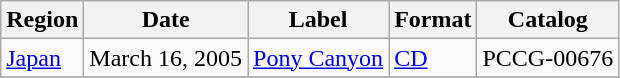<table class="wikitable">
<tr>
<th>Region</th>
<th>Date</th>
<th>Label</th>
<th>Format</th>
<th>Catalog</th>
</tr>
<tr>
<td><a href='#'>Japan</a></td>
<td>March 16, 2005</td>
<td><a href='#'>Pony Canyon</a></td>
<td><a href='#'>CD</a></td>
<td>PCCG-00676</td>
</tr>
<tr>
</tr>
</table>
